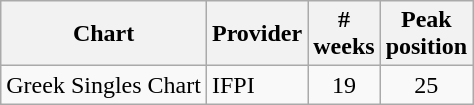<table class="wikitable">
<tr>
<th>Chart</th>
<th>Provider</th>
<th>#<br>weeks</th>
<th>Peak<br>position</th>
</tr>
<tr>
<td>Greek Singles Chart</td>
<td>IFPI</td>
<td align="center">19</td>
<td align="center">25</td>
</tr>
</table>
